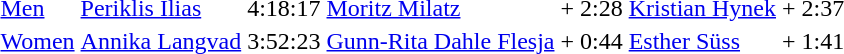<table>
<tr>
<td><a href='#'>Men</a><br></td>
<td><a href='#'>Periklis Ilias</a><br></td>
<td>4:18:17</td>
<td><a href='#'>Moritz Milatz</a><br> </td>
<td>+ 2:28</td>
<td><a href='#'>Kristian Hynek</a><br> </td>
<td>+ 2:37</td>
</tr>
<tr>
<td><a href='#'>Women</a><br></td>
<td><a href='#'>Annika Langvad</a><br> </td>
<td>3:52:23</td>
<td><a href='#'>Gunn-Rita Dahle Flesja</a><br> </td>
<td>+ 0:44</td>
<td><a href='#'>Esther Süss</a><br> </td>
<td>+ 1:41</td>
</tr>
<tr>
</tr>
</table>
